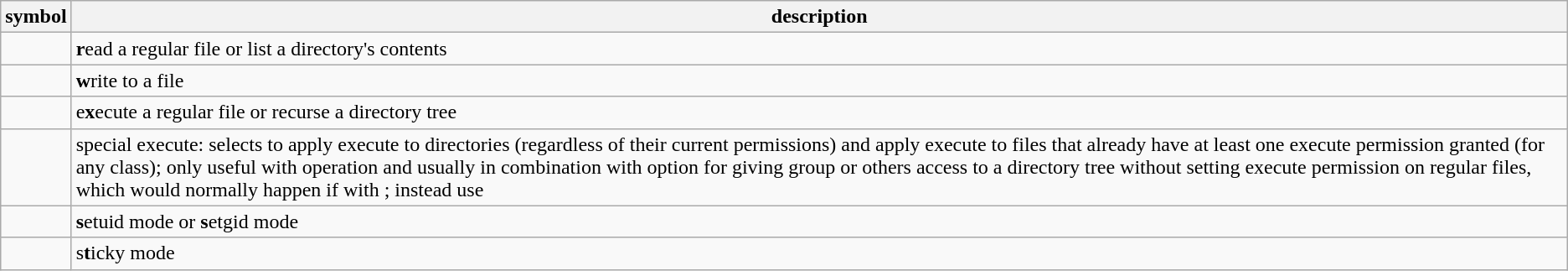<table class="wikitable">
<tr>
<th>symbol</th>
<th>description</th>
</tr>
<tr>
<td></td>
<td><strong>r</strong>ead a regular file or list a directory's contents</td>
</tr>
<tr>
<td></td>
<td><strong>w</strong>rite to a file</td>
</tr>
<tr>
<td></td>
<td>e<strong>x</strong>ecute a regular file or recurse a directory tree</td>
</tr>
<tr>
<td></td>
<td>special execute: selects to apply execute to directories (regardless of their current permissions) and apply execute to files that already have at least one execute permission granted (for any class); only useful with operation  and usually in combination with option  for giving group or others access to a directory tree without setting execute permission on regular files, which would normally happen if with ; instead use </td>
</tr>
<tr>
<td></td>
<td><strong>s</strong>etuid mode or <strong>s</strong>etgid mode</td>
</tr>
<tr>
<td></td>
<td>s<strong>t</strong>icky mode</td>
</tr>
</table>
